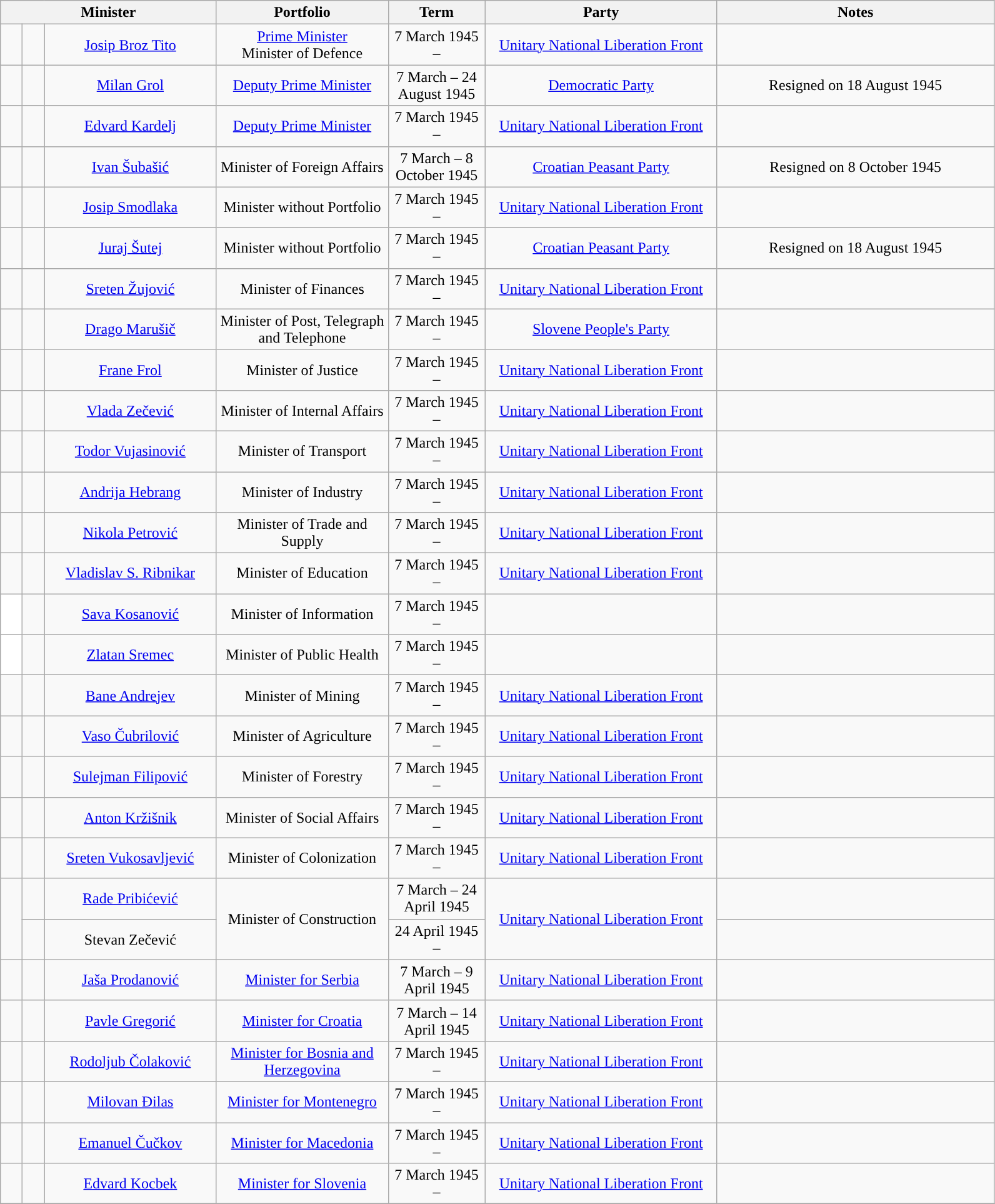<table class="wikitable" style="text-align:center">
<tr>
<th colspan="3">Minister</th>
<th>Portfolio</th>
<th>Term</th>
<th>Party</th>
<th>Notes</th>
</tr>
<tr>
<td style="background: "></td>
<td style="width:1em;"></td>
<td style="width:11em;"><a href='#'>Josip Broz Tito</a></td>
<td style="width:11em;"><a href='#'>Prime Minister</a><br>Minister of Defence</td>
<td style="width:6em;">7 March 1945 –</td>
<td style="width:0em;"><a href='#'>Unitary National Liberation Front</a></td>
<td style="width:18em;"></td>
</tr>
<tr>
<td style="background: "></td>
<td style="width:1em;"></td>
<td style="width:11em;"><a href='#'>Milan Grol</a></td>
<td style="width:11em;"><a href='#'>Deputy Prime Minister</a></td>
<td style="width:6em;">7 March – 24 August 1945</td>
<td style="width:0em;"><a href='#'>Democratic Party</a></td>
<td style="width:18em;"> Resigned on 18 August 1945</td>
</tr>
<tr>
<td style="background: "></td>
<td style="width:1em;"></td>
<td style="width:11em;"><a href='#'>Edvard Kardelj</a></td>
<td style="width:11em;"><a href='#'>Deputy Prime Minister</a><br></td>
<td style="width:6em;">7 March 1945 –</td>
<td style="width:0em;"><a href='#'>Unitary National Liberation Front</a></td>
<td style="width:18em;"></td>
</tr>
<tr>
<td style="background: "></td>
<td style="width:1em;"></td>
<td style="width:11em;"><a href='#'>Ivan Šubašić</a></td>
<td style="width:11em;">Minister of Foreign Affairs</td>
<td style="width:6em;">7 March – 8 October 1945</td>
<td style="width:0em;"><a href='#'>Croatian Peasant Party</a></td>
<td style="width:18em;"> Resigned on 8 October 1945</td>
</tr>
<tr>
<td style="background: "></td>
<td style="width:1em;"></td>
<td style="width:11em;"><a href='#'>Josip Smodlaka</a></td>
<td style="width:11em;">Minister without Portfolio</td>
<td style="width:6em;">7 March 1945 –</td>
<td style="width:0em;"><a href='#'>Unitary National Liberation Front</a></td>
<td style="width:18em;"></td>
</tr>
<tr>
<td style="background: "></td>
<td style="width:1em;"></td>
<td style="width:11em;"><a href='#'>Juraj Šutej</a></td>
<td style="width:11em;">Minister without Portfolio</td>
<td style="width:6em;">7 March 1945 –</td>
<td style="width:0em;"><a href='#'>Croatian Peasant Party</a></td>
<td style="width:18em;"> Resigned on 18 August 1945</td>
</tr>
<tr>
<td style="background: "></td>
<td style="width:1em;"></td>
<td style="width:11em;"><a href='#'>Sreten Žujović</a></td>
<td style="width:11em;">Minister of Finances</td>
<td style="width:6em;">7 March 1945 –</td>
<td style="width:0em;"><a href='#'>Unitary National Liberation Front</a></td>
<td style="width:18em;"></td>
</tr>
<tr>
<td style="background: "></td>
<td style="width:1em;"></td>
<td style="width:11em;"><a href='#'>Drago Marušič</a></td>
<td style="width:11em;">Minister of Post, Telegraph and Telephone</td>
<td style="width:6em;">7 March 1945 –</td>
<td style="width:15em;"><a href='#'>Slovene People's Party</a></td>
<td style="width:18em;"></td>
</tr>
<tr>
<td style="background: "></td>
<td style="width:1em;"></td>
<td style="width:11em;"><a href='#'>Frane Frol</a></td>
<td style="width:11em;">Minister of Justice</td>
<td style="width:6em;">7 March 1945 –</td>
<td style="width:15em;"><a href='#'>Unitary National Liberation Front</a></td>
<td style="width:18em;"></td>
</tr>
<tr>
<td style="background: "></td>
<td style="width:1em;"></td>
<td style="width:11em;"><a href='#'>Vlada Zečević</a></td>
<td style="width:11em;">Minister of Internal Affairs</td>
<td style="width:6em;">7 March 1945 –</td>
<td style="width:15em;"><a href='#'>Unitary National Liberation Front</a></td>
<td style="width:18em;"></td>
</tr>
<tr>
<td style="background: "></td>
<td style="width:1em;"></td>
<td style="width:11em;"><a href='#'>Todor Vujasinović</a></td>
<td style="width:11em;">Minister of Transport</td>
<td style="width:6em;">7 March 1945 –</td>
<td style="width:15em;"><a href='#'>Unitary National Liberation Front</a></td>
<td style="width:18em;"></td>
</tr>
<tr>
<td style="background: "></td>
<td style="width:1em;"></td>
<td style="width:11em;"><a href='#'>Andrija Hebrang</a></td>
<td style="width:11em;">Minister of Industry</td>
<td style="width:6em;">7 March 1945 –</td>
<td style="width:15em;"><a href='#'>Unitary National Liberation Front</a></td>
<td style="width:18em;"></td>
</tr>
<tr>
<td style="background: "></td>
<td style="width:1em;"></td>
<td style="width:11em;"><a href='#'>Nikola Petrović</a></td>
<td style="width:11em;">Minister of Trade and Supply</td>
<td style="width:6em;">7 March 1945 –</td>
<td style="width:15em;"><a href='#'>Unitary National Liberation Front</a></td>
<td style="width:18em;"></td>
</tr>
<tr>
<td style="background: "></td>
<td style="width:1em;"></td>
<td style="width:11em;"><a href='#'>Vladislav S. Ribnikar</a></td>
<td style="width:11em;">Minister of Education</td>
<td style="width:6em;">7 March 1945 –</td>
<td style="width:15em;"><a href='#'>Unitary National Liberation Front</a></td>
<td style="width:18em;"></td>
</tr>
<tr>
<td style="background: white; width:1em"></td>
<td style="width:1em;"></td>
<td style="width:11em;"><a href='#'>Sava Kosanović</a></td>
<td style="width:11em;">Minister of Information</td>
<td style="width:6em;">7 March 1945 –</td>
<td style="width:15em;"></td>
<td style="width:18em;"></td>
</tr>
<tr>
<td style="background: white; width:1em"></td>
<td style="width:1em;"></td>
<td style="width:11em;"><a href='#'>Zlatan Sremec</a></td>
<td style="width:11em;">Minister of Public Health</td>
<td style="width:6em;">7 March 1945 –</td>
<td style="width:15em;"></td>
<td style="width:18em;"></td>
</tr>
<tr>
<td style="background: "></td>
<td style="width:1em;"></td>
<td style="width:11em;"><a href='#'>Bane Andrejev</a></td>
<td style="width:11em;">Minister of Mining</td>
<td style="width:6em;">7 March 1945 –</td>
<td style="width:15em;"><a href='#'>Unitary National Liberation Front</a></td>
<td style="width:18em;"><small></small></td>
</tr>
<tr>
<td style="background: "></td>
<td style="width:1em;"></td>
<td style="width:11em;"><a href='#'>Vaso Čubrilović</a></td>
<td style="width:11em;">Minister of Agriculture</td>
<td style="width:6em;">7 March 1945 –</td>
<td style="width:15em;"><a href='#'>Unitary National Liberation Front</a></td>
<td style="width:18em;"><small></small></td>
</tr>
<tr>
<td style="background: "></td>
<td style="width:1em;"></td>
<td style="width:11em;"><a href='#'>Sulejman Filipović</a></td>
<td style="width:11em;">Minister of Forestry</td>
<td style="width:6em;">7 March 1945 –</td>
<td style="width:15em;"><a href='#'>Unitary National Liberation Front</a></td>
<td style="width:18em;"></td>
</tr>
<tr>
<td style="background: "></td>
<td style="width:1em;"></td>
<td style="width:11em;"><a href='#'>Anton Kržišnik</a></td>
<td style="width:11em;">Minister of Social Affairs</td>
<td style="width:6em;">7 March 1945 –</td>
<td style="width:15em;"><a href='#'>Unitary National Liberation Front</a></td>
<td style="width:18em;"></td>
</tr>
<tr>
<td style="background: "></td>
<td style="width:1em;"></td>
<td style="width:11em;"><a href='#'>Sreten Vukosavljević</a></td>
<td style="width:11em;">Minister of Colonization</td>
<td style="width:6em;">7 March 1945 –</td>
<td style="width:15em;"><a href='#'>Unitary National Liberation Front</a></td>
<td style="width:18em;"><small></small></td>
</tr>
<tr>
<td rowspan="2" style="background: "></td>
<td style="width:1em;"></td>
<td style="width:11em;"><a href='#'>Rade Pribićević</a></td>
<td rowspan="2" style="width:11em;">Minister of Construction</td>
<td style="width:6em;">7 March – 24 April 1945</td>
<td rowspan="2" style="width:15em;"><a href='#'>Unitary National Liberation Front</a></td>
<td style="width:18em;"></td>
</tr>
<tr>
<td></td>
<td>Stevan Zečević</td>
<td>24 April 1945 –</td>
<td></td>
</tr>
<tr>
<td style="background: "></td>
<td style="width:1em;"></td>
<td style="width:11em;"><a href='#'>Jaša Prodanović</a></td>
<td style="width:11em;"><a href='#'>Minister for Serbia</a></td>
<td style="width:6em;">7 March – 9 April 1945</td>
<td style="width:15em;"><a href='#'>Unitary National Liberation Front</a></td>
<td style="width:18em;"><small></small></td>
</tr>
<tr>
<td style="background: "></td>
<td style="width:1em;"></td>
<td style="width:11em;"><a href='#'>Pavle Gregorić</a></td>
<td style="width:11em;"><a href='#'>Minister for Croatia</a></td>
<td style="width:6em;">7 March – 14 April 1945</td>
<td style="width:15em;"><a href='#'>Unitary National Liberation Front</a></td>
<td style="width:18em;"><small></small></td>
</tr>
<tr>
<td style="background: "></td>
<td style="width:1em;"></td>
<td style="width:11em;"><a href='#'>Rodoljub Čolaković</a></td>
<td style="width:11em;"><a href='#'>Minister for Bosnia and Herzegovina</a></td>
<td style="width:6em;">7 March 1945 –</td>
<td style="width:15em;"><a href='#'>Unitary National Liberation Front</a></td>
<td style="width:18em;"><small></small></td>
</tr>
<tr>
<td style="background: "></td>
<td style="width:1em;"></td>
<td style="width:11em;"><a href='#'>Milovan Đilas</a></td>
<td style="width:11em;"><a href='#'>Minister for Montenegro</a></td>
<td style="width:6em;">7 March 1945 –</td>
<td style="width:15em;"><a href='#'>Unitary National Liberation Front</a></td>
<td style="width:18em;"><small></small></td>
</tr>
<tr>
<td style="background: "></td>
<td style="width:1em;"></td>
<td style="width:11em;"><a href='#'>Emanuel Čučkov</a></td>
<td style="width:11em;"><a href='#'>Minister for Macedonia</a></td>
<td style="width:6em;">7 March 1945 –</td>
<td style="width:15em;"><a href='#'>Unitary National Liberation Front</a></td>
<td style="width:18em;"></td>
</tr>
<tr>
<td style="background: "></td>
<td style="width:1em;"></td>
<td style="width:11em;"><a href='#'>Edvard Kocbek</a></td>
<td style="width:11em;"><a href='#'>Minister for Slovenia</a></td>
<td style="width:6em;">7 March 1945 –</td>
<td style="width:15em;"><a href='#'>Unitary National Liberation Front</a></td>
<td style="width:18em;"></td>
</tr>
<tr>
</tr>
</table>
